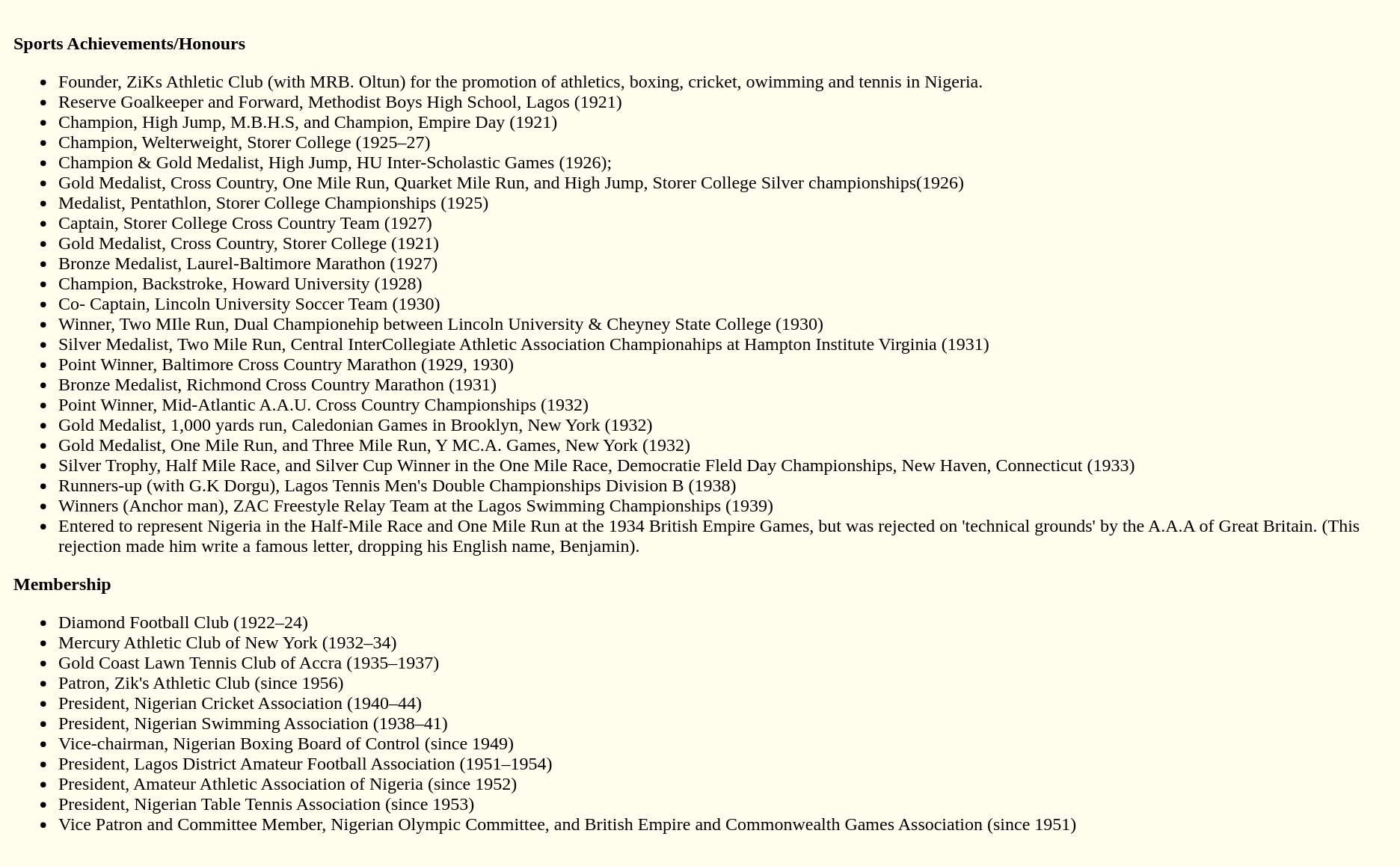<table class="toccolours" border="0" cellpadding="2" cellspacing="10" align="center" style="margin:0.5em; background:#fffeee; ">
<tr>
<td valign="top" style="font-size: 100%"><br><strong>Sports Achievements/Honours</strong><ul><li>Founder, ZiKs Athletic Club (with MRB. Oltun) for the promotion of athletics, boxing, cricket, owimming and tennis in Nigeria.</li><li>Reserve Goalkeeper and Forward, Methodist Boys High School, Lagos (1921)</li><li>Champion, High Jump, M.B.H.S, and Champion, Empire Day (1921)</li><li>Champion, Welterweight, Storer College (1925–27)</li><li>Champion & Gold Medalist, High Jump, HU Inter-Scholastic Games (1926);</li><li>Gold Medalist, Cross Country, One Mile Run, Quarket Mile Run, and High Jump, Storer College Silver championships(1926)</li><li>Medalist, Pentathlon, Storer College Championships (1925)</li><li>Captain, Storer College Cross Country Team (1927)</li><li>Gold Medalist, Cross Country, Storer College (1921)</li><li>Bronze Medalist, Laurel-Baltimore Marathon (1927)</li><li>Champion, Backstroke, Howard University (1928)</li><li>Co- Captain, Lincoln University Soccer Team (1930)</li><li>Winner, Two MIle Run, Dual Championehip between Lincoln University & Cheyney State College (1930)</li><li>Silver Medalist, Two Mile Run, Central InterCollegiate Athletic Association Championahips at Hampton Institute Virginia (1931)</li><li>Point Winner, Baltimore Cross Country Marathon (1929, 1930)</li><li>Bronze Medalist, Richmond Cross Country Marathon (1931)</li><li>Point Winner, Mid-Atlantic A.A.U. Cross Country Championships (1932)</li><li>Gold Medalist, 1,000 yards run, Caledonian Games in Brooklyn, New York (1932)</li><li>Gold Medalist, One Mile Run, and Three Mile Run, Y MC.A. Games, New York (1932)</li><li>Silver Trophy, Half Mile Race, and Silver Cup Winner in the One Mile Race, Democratie Fleld Day Championships, New Haven, Connecticut (1933)</li><li>Runners-up (with G.K Dorgu), Lagos Tennis Men's Double Championships Division B (1938)</li><li>Winners (Anchor man), ZAC Freestyle Relay Team at the Lagos Swimming Championships (1939)</li><li>Entered to represent Nigeria in the Half-Mile Race and One Mile Run at the 1934 British Empire Games, but was rejected on 'technical grounds' by the A.A.A of Great Britain. (This rejection made him write a famous letter, dropping his English name, Benjamin).</li></ul><strong>Membership</strong><ul><li>Diamond Football Club (1922–24)</li><li>Mercury Athletic Club of New York (1932–34)</li><li>Gold Coast Lawn Tennis Club of Accra (1935–1937)</li><li>Patron, Zik's Athletic Club (since 1956)</li><li>President, Nigerian Cricket Association (1940–44)</li><li>President, Nigerian Swimming Association (1938–41)</li><li>Vice-chairman, Nigerian Boxing Board of Control (since 1949)</li><li>President, Lagos District Amateur Football Association (1951–1954)</li><li>President, Amateur Athletic Association of Nigeria (since 1952)</li><li>President, Nigerian Table Tennis Association (since 1953)</li><li>Vice Patron and Committee Member, Nigerian Olympic Committee, and British Empire and Commonwealth Games Association (since 1951)</li></ul></td>
</tr>
</table>
